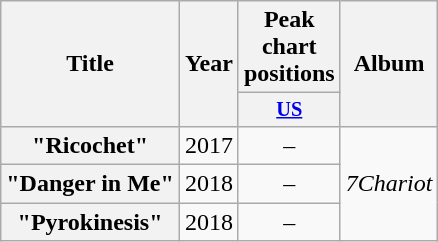<table class="wikitable plainrowheaders" style="text-align:center;">
<tr>
<th scope="col" rowspan="2">Title</th>
<th scope="col" rowspan="2">Year</th>
<th scope="col">Peak chart positions</th>
<th scope="col" rowspan="2">Album</th>
</tr>
<tr>
<th scope="col" style="width:3em;font-size:85%;"><a href='#'>US</a></th>
</tr>
<tr>
<th scope="row">"Ricochet"</th>
<td>2017</td>
<td>–</td>
<td rowspan="3"><em>7Chariot</em></td>
</tr>
<tr>
<th scope="row">"Danger in Me"</th>
<td>2018</td>
<td>–</td>
</tr>
<tr>
<th scope="row">"Pyrokinesis"</th>
<td>2018</td>
<td>–</td>
</tr>
</table>
